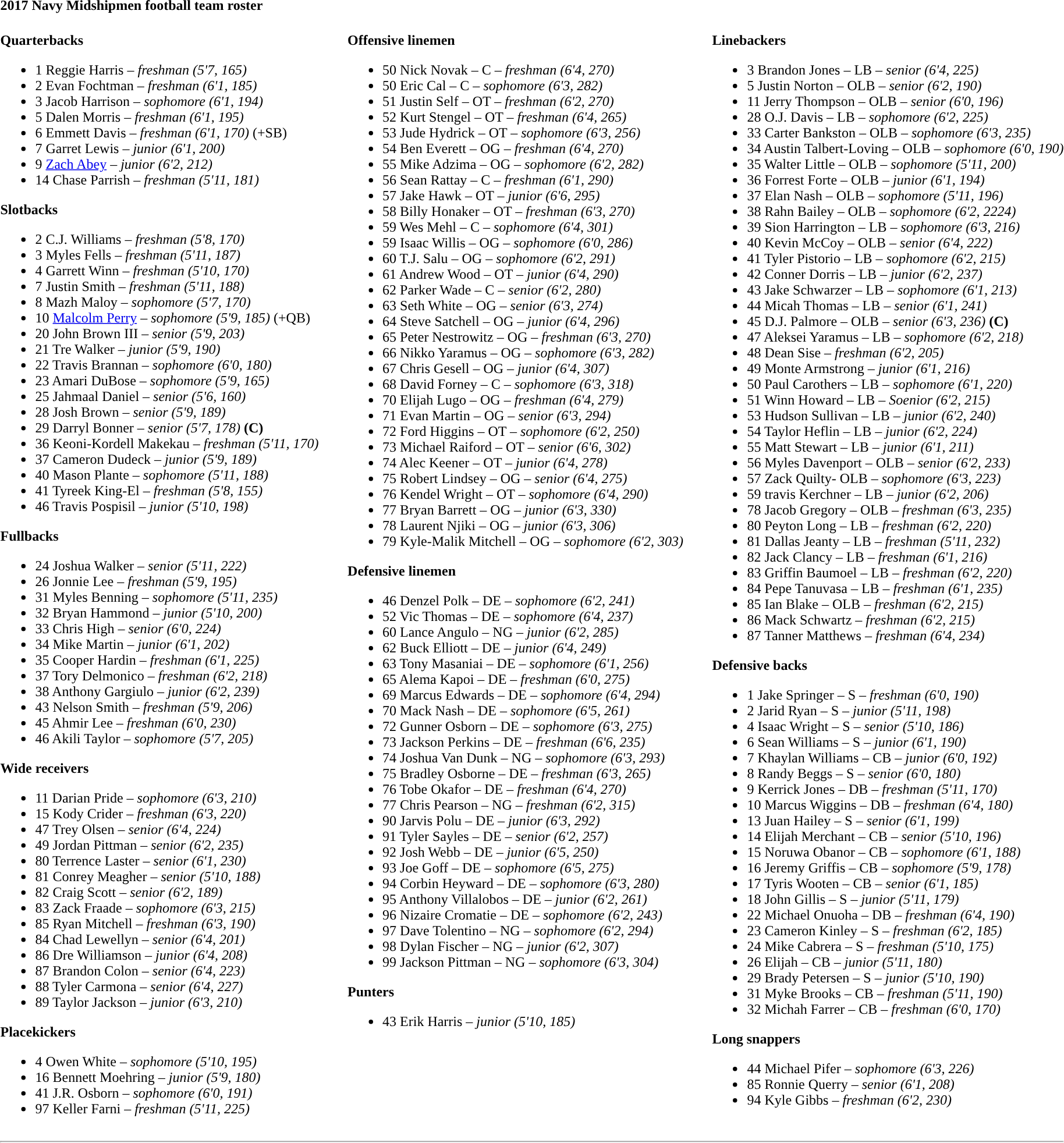<table class="toccolours" style="text-align: left;">
<tr>
<td colspan=11><strong>2017 Navy Midshipmen football team roster</strong></td>
</tr>
<tr>
<td valign="top"><br><strong>Quarterbacks</strong><ul><li>1 Reggie Harris – <em>freshman (5'7, 165)</em></li><li>2 Evan Fochtman – <em>freshman (6'1, 185)</em></li><li>3 Jacob Harrison – <em>sophomore (6'1, 194)</em></li><li>5 Dalen Morris – <em>freshman (6'1, 195)</em></li><li>6 Emmett Davis – <em>freshman (6'1, 170)</em> (+SB)</li><li>7 Garret Lewis – <em>junior (6'1, 200)</em></li><li>9 <a href='#'>Zach Abey</a> – <em>junior (6'2, 212)</em></li><li>14 Chase Parrish – <em>freshman (5'11, 181)</em></li></ul><strong>Slotbacks</strong><ul><li>2 C.J. Williams – <em>freshman (5'8, 170)</em></li><li>3 Myles Fells – <em>freshman (5'11, 187)</em></li><li>4 Garrett Winn  – <em>freshman (5'10, 170)</em></li><li>7 Justin Smith – <em>freshman (5'11, 188)</em></li><li>8 Mazh Maloy – <em>sophomore (5'7, 170)</em></li><li>10 <a href='#'>Malcolm Perry</a> – <em>sophomore (5'9, 185)</em> (+QB)</li><li>20 John Brown III – <em>senior (5'9, 203)</em></li><li>21 Tre Walker – <em>junior (5'9, 190)</em> </li><li>22 Travis Brannan – <em>sophomore (6'0, 180)</em></li><li>23 Amari DuBose – <em>sophomore (5'9, 165)</em></li><li>25 Jahmaal Daniel – <em>senior (5'6, 160)</em></li><li>28 Josh Brown – <em>senior (5'9, 189)</em></li><li>29 Darryl Bonner – <em>senior (5'7, 178)</em> <strong>(C)</strong></li><li>36 Keoni-Kordell Makekau – <em>freshman (5'11, 170)</em></li><li>37 Cameron Dudeck – <em>junior (5'9, 189)</em></li><li>40 Mason Plante – <em>sophomore (5'11, 188)</em></li><li>41 Tyreek King-El – <em>freshman (5'8, 155)</em></li><li>46 Travis Pospisil – <em>junior (5'10, 198)</em></li></ul><strong>Fullbacks</strong><ul><li>24 Joshua Walker – <em>senior (5'11, 222)</em> </li><li>26 Jonnie Lee – <em>freshman (5'9, 195)</em></li><li>31 Myles Benning – <em>sophomore (5'11, 235)</em></li><li>32 Bryan Hammond – <em>junior (5'10, 200)</em></li><li>33 Chris High – <em>senior (6'0, 224)</em> </li><li>34 Mike Martin – <em>junior (6'1, 202)</em></li><li>35 Cooper Hardin – <em>freshman (6'1, 225)</em></li><li>37 Tory Delmonico – <em>freshman (6'2, 218)</em></li><li>38 Anthony Gargiulo – <em>junior (6'2, 239)</em></li><li>43 Nelson Smith – <em>freshman (5'9, 206)</em></li><li>45 Ahmir Lee – <em>freshman (6'0, 230)</em></li><li>46 Akili Taylor – <em>sophomore (5'7, 205)</em></li></ul><strong>Wide receivers</strong><ul><li>11 Darian Pride – <em>sophomore (6'3, 210)</em></li><li>15 Kody Crider – <em>freshman (6'3, 220)</em></li><li>47 Trey Olsen – <em>senior (6'4, 224)</em></li><li>49 Jordan Pittman – <em>senior (6'2, 235)</em></li><li>80 Terrence Laster – <em>senior (6'1, 230)</em></li><li>81 Conrey Meagher – <em>senior (5'10, 188)</em></li><li>82 Craig Scott – <em>senior (6'2, 189)</em></li><li>83 Zack Fraade – <em>sophomore (6'3, 215)</em></li><li>85 Ryan Mitchell – <em>freshman (6'3, 190)</em></li><li>84 Chad Lewellyn – <em>senior (6'4, 201)</em></li><li>86 Dre Williamson – <em>junior (6'4, 208)</em></li><li>87 Brandon Colon – <em>senior (6'4, 223)</em></li><li>88 Tyler Carmona – <em>senior (6'4, 227)</em></li><li>89 Taylor Jackson – <em>junior (6'3, 210)</em></li></ul><strong>Placekickers</strong><ul><li>4 Owen White – <em>sophomore (5'10, 195)</em></li><li>16 Bennett Moehring – <em>junior (5'9, 180)</em></li><li>41 J.R. Osborn – <em>sophomore (6'0, 191)</em></li><li>97 Keller Farni – <em>freshman (5'11, 225)</em></li></ul></td>
<td width="25"> </td>
<td valign="top"><br><strong>Offensive linemen</strong><ul><li>50 Nick Novak – C – <em>freshman (6'4, 270)</em></li><li>50 Eric Cal  – C – <em>sophomore (6'3, 282)</em></li><li>51 Justin Self – OT – <em>freshman (6'2, 270)</em></li><li>52 Kurt Stengel – OT – <em>freshman (6'4, 265)</em></li><li>53 Jude Hydrick – OT – <em>sophomore (6'3, 256)</em></li><li>54 Ben Everett – OG – <em>freshman (6'4, 270)</em></li><li>55 Mike Adzima – OG – <em>sophomore (6'2, 282)</em></li><li>56 Sean Rattay – C – <em>freshman (6'1, 290)</em></li><li>57 Jake Hawk – OT – <em>junior (6'6, 295)</em></li><li>58 Billy Honaker – OT – <em>freshman (6'3, 270)</em></li><li>59 Wes Mehl – C – <em>sophomore (6'4, 301)</em></li><li>59 Isaac Willis  – OG – <em>sophomore (6'0, 286)</em></li><li>60 T.J. Salu – OG – <em>sophomore (6'2, 291)</em></li><li>61 Andrew Wood – OT – <em>junior (6'4, 290)</em></li><li>62 Parker Wade – C – <em>senior (6'2, 280)</em></li><li>63 Seth White – OG – <em>senior (6'3, 274)</em></li><li>64 Steve Satchell – OG – <em>junior (6'4, 296)</em></li><li>65 Peter Nestrowitz – OG – <em>freshman (6'3, 270)</em></li><li>66 Nikko Yaramus – OG – <em>sophomore (6'3, 282)</em></li><li>67 Chris Gesell – OG – <em>junior (6'4, 307)</em></li><li>68 David Forney – C – <em>sophomore (6'3, 318)</em></li><li>70 Elijah Lugo – OG – <em>freshman (6'4, 279)</em></li><li>71 Evan Martin – OG – <em>senior (6'3, 294)</em></li><li>72 Ford Higgins – OT – <em>sophomore (6'2, 250)</em></li><li>73 Michael Raiford – OT – <em>senior (6'6, 302)</em></li><li>74 Alec Keener – OT – <em>junior (6'4, 278)</em></li><li>75 Robert Lindsey – OG – <em>senior (6'4, 275)</em></li><li>76 Kendel Wright – OT – <em>sophomore (6'4, 290)</em></li><li>77 Bryan Barrett – OG – <em>junior (6'3, 330)</em></li><li>78 Laurent Njiki – OG – <em>junior (6'3, 306)</em></li><li>79 Kyle-Malik Mitchell – OG – <em>sophomore (6'2, 303)</em></li></ul><strong>Defensive linemen</strong><ul><li>46 Denzel Polk – DE – <em>sophomore (6'2, 241)</em></li><li>52 Vic Thomas – DE – <em>sophomore (6'4, 237)</em></li><li>60 Lance Angulo – NG – <em>junior (6'2, 285)</em></li><li>62 Buck Elliott – DE – <em>junior (6'4, 249)</em></li><li>63 Tony Masaniai – DE – <em>sophomore (6'1, 256)</em></li><li>65 Alema Kapoi – DE – <em>freshman (6'0, 275)</em></li><li>69 Marcus Edwards – DE – <em>sophomore (6'4, 294)</em></li><li>70 Mack Nash – DE – <em>sophomore (6'5, 261)</em></li><li>72 Gunner Osborn – DE – <em>sophomore (6'3, 275)</em></li><li>73 Jackson Perkins – DE – <em>freshman (6'6, 235)</em></li><li>74 Joshua Van Dunk – NG – <em>sophomore (6'3, 293)</em></li><li>75 Bradley Osborne – DE – <em>freshman (6'3, 265)</em></li><li>76 Tobe Okafor – DE – <em>freshman (6'4, 270)</em></li><li>77 Chris Pearson – NG – <em>freshman (6'2, 315)</em></li><li>90 Jarvis Polu – DE – <em>junior (6'3, 292)</em></li><li>91 Tyler Sayles – DE – <em>senior (6'2, 257)</em></li><li>92 Josh Webb – DE – <em>junior (6'5, 250)</em></li><li>93 Joe Goff – DE – <em>sophomore (6'5, 275)</em></li><li>94 Corbin Heyward – DE – <em>sophomore (6'3, 280)</em></li><li>95 Anthony Villalobos – DE – <em>junior (6'2, 261)</em></li><li>96 Nizaire Cromatie – DE – <em>sophomore (6'2, 243)</em></li><li>97 Dave Tolentino – NG – <em>sophomore (6'2, 294)</em></li><li>98 Dylan Fischer – NG – <em>junior (6'2, 307)</em></li><li>99 Jackson Pittman – NG – <em>sophomore (6'3, 304)</em></li></ul><strong>Punters</strong><ul><li>43 Erik Harris – <em>junior (5'10, 185)</em></li></ul></td>
<td width="25"> </td>
<td valign="top"><br><strong>Linebackers</strong><ul><li>3 Brandon Jones – LB – <em>senior (6'4, 225)</em></li><li>5 Justin Norton – OLB – <em>senior (6'2, 190)</em></li><li>11 Jerry Thompson – OLB – <em>senior (6'0, 196)</em></li><li>28 O.J. Davis – LB – <em>sophomore (6'2, 225)</em></li><li>33 Carter Bankston – OLB – <em>sophomore (6'3, 235)</em></li><li>34 Austin Talbert-Loving – OLB – <em>sophomore (6'0, 190)</em></li><li>35 Walter Little – OLB – <em>sophomore (5'11, 200)</em></li><li>36 Forrest Forte – OLB – <em>junior (6'1, 194)</em></li><li>37 Elan Nash – OLB – <em>sophomore (5'11, 196)</em></li><li>38 Rahn Bailey – OLB – <em>sophomore (6'2, 2224)</em></li><li>39 Sion Harrington – LB – <em>sophomore (6'3, 216)</em></li><li>40 Kevin McCoy – OLB – <em>senior (6'4, 222)</em></li><li>41 Tyler Pistorio – LB – <em>sophomore (6'2, 215)</em></li><li>42 Conner Dorris – LB – <em>junior (6'2, 237)</em></li><li>43 Jake Schwarzer – LB – <em>sophomore (6'1, 213)</em></li><li>44 Micah Thomas – LB – <em>senior (6'1, 241)</em></li><li>45 D.J. Palmore – OLB – <em>senior (6'3, 236)</em> <strong>(C)</strong></li><li>47 Aleksei Yaramus – LB – <em>sophomore (6'2, 218)</em></li><li>48 Dean Sise – <em>freshman (6'2, 205)</em></li><li>49 Monte Armstrong – <em>junior (6'1, 216)</em></li><li>50 Paul Carothers – LB – <em>sophomore (6'1, 220)</em></li><li>51 Winn Howard – LB – <em>Soenior (6'2, 215)</em></li><li>53 Hudson Sullivan – LB – <em>junior (6'2, 240)</em></li><li>54 Taylor Heflin – LB – <em>junior (6'2, 224)</em></li><li>55 Matt Stewart – LB – <em>junior (6'1, 211)</em></li><li>56 Myles Davenport – OLB – <em>senior (6'2, 233)</em></li><li>57 Zack Quilty- OLB – <em>sophomore (6'3, 223)</em></li><li>59 travis Kerchner – LB – <em>junior (6'2, 206)</em></li><li>78 Jacob Gregory – OLB – <em>freshman (6'3, 235)</em></li><li>80 Peyton Long – LB – <em>freshman (6'2, 220)</em></li><li>81 Dallas Jeanty – LB – <em>freshman (5'11, 232)</em></li><li>82 Jack Clancy – LB – <em>freshman (6'1, 216)</em></li><li>83 Griffin Baumoel – LB – <em>freshman (6'2, 220)</em></li><li>84 Pepe Tanuvasa – LB – <em>freshman (6'1, 235)</em></li><li>85 Ian Blake – OLB – <em>freshman (6'2, 215)</em></li><li>86 Mack Schwartz – <em>freshman (6'2, 215)</em></li><li>87 Tanner Matthews – <em>freshman (6'4, 234)</em></li></ul><strong>Defensive backs</strong><ul><li>1 Jake Springer – S – <em>freshman (6'0, 190)</em></li><li>2 Jarid Ryan – S – <em>junior (5'11, 198)</em></li><li>4 Isaac Wright – S – <em>senior (5'10, 186)</em></li><li>6 Sean Williams – S – <em>junior (6'1, 190)</em></li><li>7 Khaylan Williams – CB – <em>junior (6'0, 192)</em></li><li>8 Randy Beggs – S – <em>senior (6'0, 180)</em></li><li>9 Kerrick Jones – DB – <em>freshman (5'11, 170)</em></li><li>10 Marcus Wiggins – DB – <em>freshman (6'4, 180)</em></li><li>13 Juan Hailey – S – <em>senior (6'1, 199)</em></li><li>14 Elijah Merchant – CB – <em>senior (5'10, 196)</em></li><li>15 Noruwa Obanor – CB – <em>sophomore (6'1, 188)</em></li><li>16 Jeremy Griffis – CB – <em>sophomore (5'9, 178)</em></li><li>17 Tyris Wooten – CB – <em>senior (6'1, 185)</em></li><li>18 John Gillis – S – <em>junior (5'11, 179)</em></li><li>22 Michael Onuoha – DB – <em>freshman (6'4, 190)</em></li><li>23 Cameron Kinley – S – <em>freshman (6'2, 185)</em></li><li>24 Mike Cabrera – S – <em>freshman (5'10, 175)</em></li><li>26 Elijah – CB – <em>junior (5'11, 180)</em></li><li>29 Brady Petersen – S – <em>junior (5'10, 190)</em></li><li>31 Myke Brooks – CB – <em>freshman (5'11, 190)</em></li><li>32 Michah Farrer – CB – <em>freshman (6'0, 170)</em> </li></ul><strong>Long snappers</strong><ul><li>44 Michael Pifer – <em>sophomore (6'3, 226)</em></li><li>85 Ronnie Querry – <em>senior (6'1, 208)</em></li><li>94 Kyle Gibbs – <em>freshman (6'2, 230)</em></li></ul></td>
</tr>
<tr>
<td colspan="7"><hr><br></td>
</tr>
<tr>
</tr>
</table>
